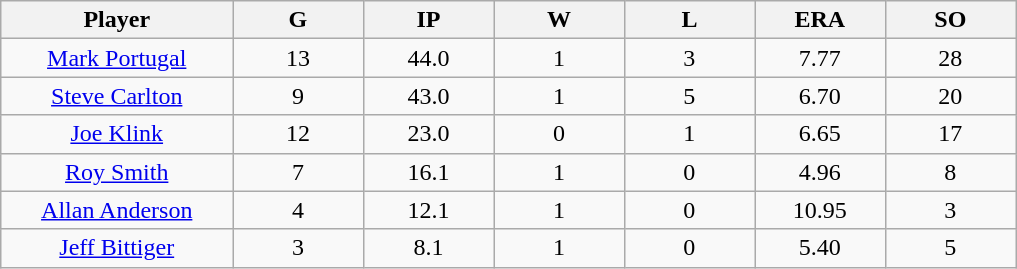<table class="wikitable sortable">
<tr>
<th bgcolor="#DDDDFF" width="16%">Player</th>
<th bgcolor="#DDDDFF" width="9%">G</th>
<th bgcolor="#DDDDFF" width="9%">IP</th>
<th bgcolor="#DDDDFF" width="9%">W</th>
<th bgcolor="#DDDDFF" width="9%">L</th>
<th bgcolor="#DDDDFF" width="9%">ERA</th>
<th bgcolor="#DDDDFF" width="9%">SO</th>
</tr>
<tr align="center">
<td><a href='#'>Mark Portugal</a></td>
<td>13</td>
<td>44.0</td>
<td>1</td>
<td>3</td>
<td>7.77</td>
<td>28</td>
</tr>
<tr align="center">
<td><a href='#'>Steve Carlton</a></td>
<td>9</td>
<td>43.0</td>
<td>1</td>
<td>5</td>
<td>6.70</td>
<td>20</td>
</tr>
<tr align="center">
<td><a href='#'>Joe Klink</a></td>
<td>12</td>
<td>23.0</td>
<td>0</td>
<td>1</td>
<td>6.65</td>
<td>17</td>
</tr>
<tr align="center">
<td><a href='#'>Roy Smith</a></td>
<td>7</td>
<td>16.1</td>
<td>1</td>
<td>0</td>
<td>4.96</td>
<td>8</td>
</tr>
<tr align="center">
<td><a href='#'>Allan Anderson</a></td>
<td>4</td>
<td>12.1</td>
<td>1</td>
<td>0</td>
<td>10.95</td>
<td>3</td>
</tr>
<tr align="center">
<td><a href='#'>Jeff Bittiger</a></td>
<td>3</td>
<td>8.1</td>
<td>1</td>
<td>0</td>
<td>5.40</td>
<td>5</td>
</tr>
</table>
